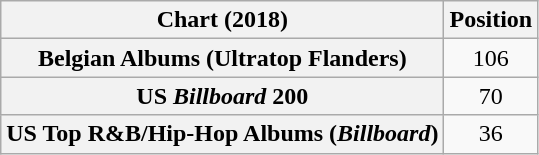<table class="wikitable sortable plainrowheaders" style="text-align:center">
<tr>
<th scope="col">Chart (2018)</th>
<th scope="col">Position</th>
</tr>
<tr>
<th scope="row">Belgian Albums (Ultratop Flanders)</th>
<td>106</td>
</tr>
<tr>
<th scope="row">US <em>Billboard</em> 200</th>
<td>70</td>
</tr>
<tr>
<th scope="row">US Top R&B/Hip-Hop Albums (<em>Billboard</em>)</th>
<td>36</td>
</tr>
</table>
